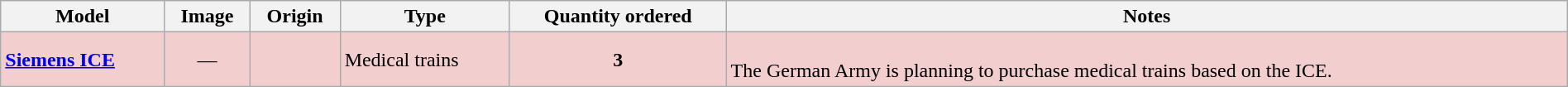<table class="wikitable" style="width:100%;">
<tr>
<th>Model</th>
<th>Image</th>
<th>Origin</th>
<th>Type</th>
<th>Quantity ordered</th>
<th>Notes</th>
</tr>
<tr>
<td style="background: #F2CECE;"><strong><a href='#'>Siemens ICE</a></strong></td>
<td style="background: #F2CECE;text-align: center">—</td>
<td style="background: #F2CECE;"><small></small></td>
<td style="background: #F2CECE;">Medical trains</td>
<td style="background: #F2CECE;text-align: center"><strong>3</strong></td>
<td style="background: #F2CECE;"><br>The German Army is planning to purchase medical trains based on the ICE.</td>
</tr>
</table>
